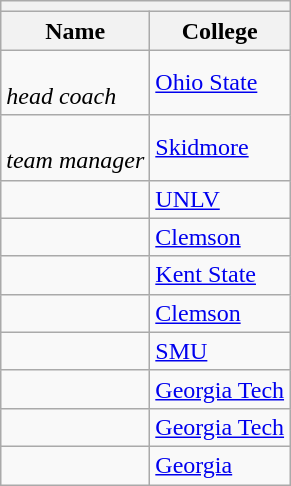<table class="wikitable sortable">
<tr>
<th colspan=2></th>
</tr>
<tr>
<th>Name</th>
<th>College</th>
</tr>
<tr>
<td><br><em>head coach</em></td>
<td><a href='#'>Ohio State</a></td>
</tr>
<tr>
<td><br><em>team manager</em></td>
<td><a href='#'>Skidmore</a></td>
</tr>
<tr>
<td></td>
<td><a href='#'>UNLV</a></td>
</tr>
<tr>
<td></td>
<td><a href='#'>Clemson</a></td>
</tr>
<tr>
<td></td>
<td><a href='#'>Kent State</a></td>
</tr>
<tr>
<td></td>
<td><a href='#'>Clemson</a></td>
</tr>
<tr>
<td></td>
<td><a href='#'>SMU</a></td>
</tr>
<tr>
<td></td>
<td><a href='#'>Georgia Tech</a></td>
</tr>
<tr>
<td></td>
<td><a href='#'>Georgia Tech</a></td>
</tr>
<tr>
<td></td>
<td><a href='#'>Georgia</a></td>
</tr>
</table>
